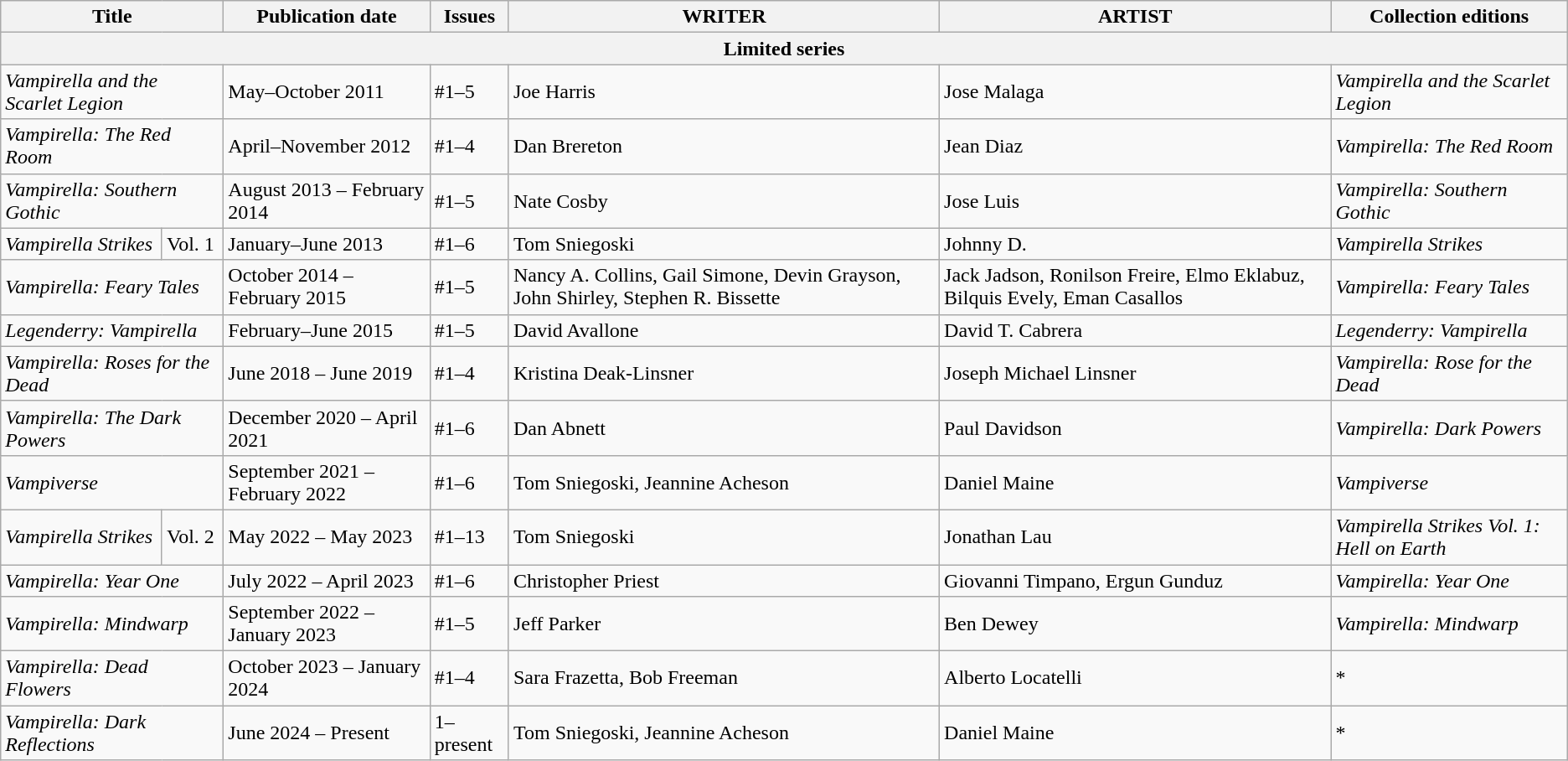<table class="wikitable">
<tr>
<th colspan="2">Title</th>
<th>Publication date</th>
<th>Issues</th>
<th>WRITER</th>
<th>ARTIST</th>
<th>Collection editions</th>
</tr>
<tr>
<th colspan="7">Limited series</th>
</tr>
<tr>
<td colspan="2"><em>Vampirella and the Scarlet Legion</em></td>
<td>May–October 2011</td>
<td>#1–5</td>
<td>Joe Harris</td>
<td>Jose Malaga</td>
<td><em>Vampirella and the Scarlet Legion</em></td>
</tr>
<tr>
<td colspan="2"><em>Vampirella: The Red Room</em></td>
<td>April–November 2012</td>
<td>#1–4</td>
<td>Dan Brereton</td>
<td>Jean Diaz</td>
<td><em>Vampirella: The Red Room</em></td>
</tr>
<tr>
<td colspan="2"><em>Vampirella: Southern Gothic</em></td>
<td>August 2013 – February 2014</td>
<td>#1–5</td>
<td>Nate Cosby</td>
<td>Jose Luis</td>
<td><em>Vampirella: Southern Gothic</em></td>
</tr>
<tr>
<td><em>Vampirella Strikes</em></td>
<td>Vol. 1</td>
<td>January–June 2013</td>
<td>#1–6</td>
<td>Tom Sniegoski</td>
<td>Johnny D.</td>
<td><em>Vampirella Strikes</em></td>
</tr>
<tr>
<td colspan="2"><em>Vampirella: Feary Tales</em></td>
<td>October 2014 – February 2015</td>
<td>#1–5</td>
<td>Nancy A. Collins, Gail Simone, Devin Grayson, John Shirley, Stephen R. Bissette</td>
<td>Jack Jadson, Ronilson Freire, Elmo Eklabuz, Bilquis Evely, Eman Casallos</td>
<td><em>Vampirella: Feary Tales</em></td>
</tr>
<tr>
<td colspan="2"><em>Legenderry: Vampirella</em></td>
<td>February–June 2015</td>
<td>#1–5</td>
<td>David Avallone</td>
<td>David T. Cabrera</td>
<td><em>Legenderry: Vampirella</em></td>
</tr>
<tr>
<td colspan="2"><em>Vampirella: Roses for the Dead</em></td>
<td>June 2018 – June 2019</td>
<td>#1–4</td>
<td>Kristina Deak-Linsner</td>
<td>Joseph Michael Linsner</td>
<td><em>Vampirella: Rose for the Dead</em></td>
</tr>
<tr>
<td colspan="2"><em>Vampirella: The Dark Powers</em></td>
<td>December 2020 – April 2021</td>
<td>#1–6</td>
<td>Dan Abnett</td>
<td>Paul Davidson</td>
<td><em>Vampirella: Dark Powers</em></td>
</tr>
<tr>
<td colspan="2"><em>Vampiverse</em></td>
<td>September 2021 – February 2022</td>
<td>#1–6</td>
<td>Tom Sniegoski, Jeannine Acheson</td>
<td>Daniel Maine</td>
<td><em>Vampiverse</em></td>
</tr>
<tr>
<td><em>Vampirella Strikes</em></td>
<td>Vol. 2</td>
<td>May 2022 – May 2023</td>
<td>#1–13</td>
<td>Tom Sniegoski</td>
<td>Jonathan Lau</td>
<td><em>Vampirella Strikes Vol. 1: Hell on Earth</em></td>
</tr>
<tr>
<td colspan="2"><em>Vampirella: Year One</em></td>
<td>July 2022 – April 2023</td>
<td>#1–6</td>
<td>Christopher Priest</td>
<td>Giovanni Timpano, Ergun Gunduz</td>
<td><em>Vampirella: Year One</em></td>
</tr>
<tr>
<td colspan="2"><em>Vampirella: Mindwarp</em></td>
<td>September 2022 – January 2023</td>
<td>#1–5</td>
<td>Jeff Parker</td>
<td>Ben Dewey</td>
<td><em>Vampirella: Mindwarp</em></td>
</tr>
<tr>
<td colspan="2"><em>Vampirella: Dead Flowers</em></td>
<td>October 2023 – January 2024</td>
<td>#1–4</td>
<td>Sara Frazetta, Bob Freeman</td>
<td>Alberto Locatelli</td>
<td>*</td>
</tr>
<tr>
<td colspan="2"><em>Vampirella: Dark Reflections</em></td>
<td>June 2024 – Present</td>
<td>1–present</td>
<td>Tom Sniegoski, Jeannine Acheson</td>
<td>Daniel Maine</td>
<td>*</td>
</tr>
</table>
